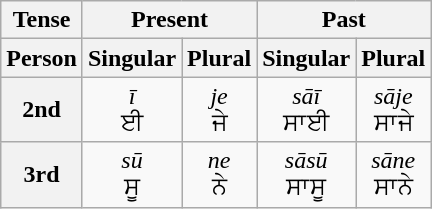<table class="wikitable" style="text-align:center">
<tr>
<th>Tense</th>
<th colspan=2>Present</th>
<th colspan=2>Past</th>
</tr>
<tr>
<th>Person</th>
<th>Singular</th>
<th>Plural</th>
<th>Singular</th>
<th>Plural</th>
</tr>
<tr>
<th>2nd</th>
<td><em>ī</em><br>ਈ<br>
</td>
<td><em>je</em><br>ਜੇ<br>
</td>
<td><em>sāī</em><br>ਸਾਈ<br>
</td>
<td><em>sāje</em><br>ਸਾਜੇ<br>
</td>
</tr>
<tr>
<th>3rd</th>
<td><em>sū</em><br>ਸੂ<br>
</td>
<td><em>ne</em><br>ਨੇ<br>
</td>
<td><em>sāsū</em><br>ਸਾਸੂ<br>
</td>
<td><em>sāne</em><br>ਸਾਨੇ<br>
</td>
</tr>
</table>
